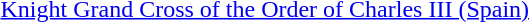<table>
<tr>
<td rowspan=2 style="width:60px; vertical-align:top;"></td>
<td><a href='#'>Knight Grand Cross of the Order of Charles III (Spain)</a></td>
</tr>
<tr>
<td></td>
</tr>
</table>
